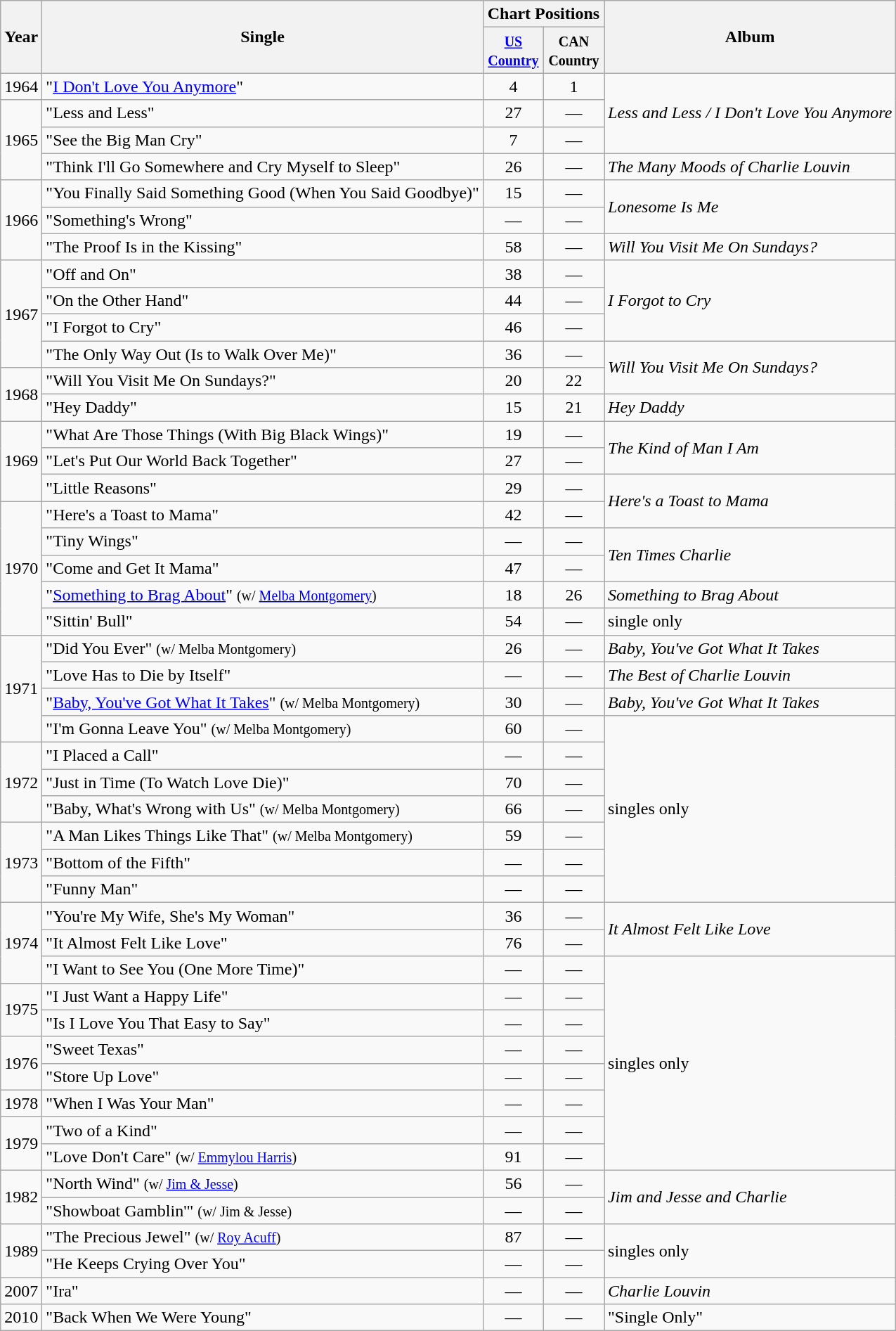<table class="wikitable">
<tr>
<th rowspan="2">Year</th>
<th rowspan="2">Single</th>
<th colspan="2">Chart Positions</th>
<th rowspan="2">Album</th>
</tr>
<tr>
<th width="50"><small><a href='#'>US Country</a></small></th>
<th width="50"><small>CAN Country</small></th>
</tr>
<tr>
<td>1964</td>
<td>"<a href='#'>I Don't Love You Anymore</a>"</td>
<td align="center">4</td>
<td align="center">1</td>
<td rowspan="3"><em>Less and Less / I Don't Love You Anymore</em></td>
</tr>
<tr>
<td rowspan="3">1965</td>
<td>"Less and Less"</td>
<td align="center">27</td>
<td align="center">—</td>
</tr>
<tr>
<td>"See the Big Man Cry"</td>
<td align="center">7</td>
<td align="center">—</td>
</tr>
<tr>
<td>"Think I'll Go Somewhere and Cry Myself to Sleep"</td>
<td align="center">26</td>
<td align="center">—</td>
<td><em>The Many Moods of Charlie Louvin</em></td>
</tr>
<tr>
<td rowspan="3">1966</td>
<td>"You Finally Said Something Good (When You Said Goodbye)"</td>
<td align="center">15</td>
<td align="center">—</td>
<td rowspan="2"><em>Lonesome Is Me</em></td>
</tr>
<tr>
<td>"Something's Wrong"</td>
<td align="center">—</td>
<td align="center">—</td>
</tr>
<tr>
<td>"The Proof Is in the Kissing"</td>
<td align="center">58</td>
<td align="center">—</td>
<td><em>Will You Visit Me On Sundays?</em></td>
</tr>
<tr>
<td rowspan="4">1967</td>
<td>"Off and On"</td>
<td align="center">38</td>
<td align="center">—</td>
<td rowspan="3"><em>I Forgot to Cry</em></td>
</tr>
<tr>
<td>"On the Other Hand"</td>
<td align="center">44</td>
<td align="center">—</td>
</tr>
<tr>
<td>"I Forgot to Cry"</td>
<td align="center">46</td>
<td align="center">—</td>
</tr>
<tr>
<td>"The Only Way Out (Is to Walk Over Me)"</td>
<td align="center">36</td>
<td align="center">—</td>
<td rowspan="2"><em>Will You Visit Me On Sundays?</em></td>
</tr>
<tr>
<td rowspan="2">1968</td>
<td>"Will You Visit Me On Sundays?"</td>
<td align="center">20</td>
<td align="center">22</td>
</tr>
<tr>
<td>"Hey Daddy"</td>
<td align="center">15</td>
<td align="center">21</td>
<td><em>Hey Daddy</em></td>
</tr>
<tr>
<td rowspan="3">1969</td>
<td>"What Are Those Things (With Big Black Wings)"</td>
<td align="center">19</td>
<td align="center">—</td>
<td rowspan="2"><em>The Kind of Man I Am</em></td>
</tr>
<tr>
<td>"Let's Put Our World Back Together"</td>
<td align="center">27</td>
<td align="center">—</td>
</tr>
<tr>
<td>"Little Reasons"</td>
<td align="center">29</td>
<td align="center">—</td>
<td rowspan="2"><em>Here's a Toast to Mama</em></td>
</tr>
<tr>
<td rowspan="5">1970</td>
<td>"Here's a Toast to Mama"</td>
<td align="center">42</td>
<td align="center">—</td>
</tr>
<tr>
<td>"Tiny Wings"</td>
<td align="center">—</td>
<td align="center">—</td>
<td rowspan="2"><em>Ten Times Charlie</em></td>
</tr>
<tr>
<td>"Come and Get It Mama"</td>
<td align="center">47</td>
<td align="center">—</td>
</tr>
<tr>
<td>"<a href='#'>Something to Brag About</a>" <small>(w/ <a href='#'>Melba Montgomery</a>)</small></td>
<td align="center">18</td>
<td align="center">26</td>
<td><em>Something to Brag About</em></td>
</tr>
<tr>
<td>"Sittin' Bull"</td>
<td align="center">54</td>
<td align="center">—</td>
<td>single only</td>
</tr>
<tr>
<td rowspan="4">1971</td>
<td>"Did You Ever" <small>(w/ Melba Montgomery)</small></td>
<td align="center">26</td>
<td align="center">—</td>
<td><em>Baby, You've Got What It Takes</em></td>
</tr>
<tr>
<td>"Love Has to Die by Itself"</td>
<td align="center">—</td>
<td align="center">—</td>
<td><em>The Best of Charlie Louvin</em></td>
</tr>
<tr>
<td>"<a href='#'>Baby, You've Got What It Takes</a>" <small>(w/ Melba Montgomery)</small></td>
<td align="center">30</td>
<td align="center">—</td>
<td><em>Baby, You've Got What It Takes</em></td>
</tr>
<tr>
<td>"I'm Gonna Leave You" <small>(w/ Melba Montgomery)</small></td>
<td align="center">60</td>
<td align="center">—</td>
<td rowspan="7">singles only</td>
</tr>
<tr>
<td rowspan="3">1972</td>
<td>"I Placed a Call"</td>
<td align="center">—</td>
<td align="center">—</td>
</tr>
<tr>
<td>"Just in Time (To Watch Love Die)"</td>
<td align="center">70</td>
<td align="center">—</td>
</tr>
<tr>
<td>"Baby, What's Wrong with Us" <small>(w/ Melba Montgomery)</small></td>
<td align="center">66</td>
<td align="center">—</td>
</tr>
<tr>
<td rowspan="3">1973</td>
<td>"A Man Likes Things Like That" <small>(w/ Melba Montgomery)</small></td>
<td align="center">59</td>
<td align="center">—</td>
</tr>
<tr>
<td>"Bottom of the Fifth"</td>
<td align="center">—</td>
<td align="center">—</td>
</tr>
<tr>
<td>"Funny Man"</td>
<td align="center">—</td>
<td align="center">—</td>
</tr>
<tr>
<td rowspan="3">1974</td>
<td>"You're My Wife, She's My Woman"</td>
<td align="center">36</td>
<td align="center">—</td>
<td rowspan="2"><em>It Almost Felt Like Love</em></td>
</tr>
<tr>
<td>"It Almost Felt Like Love"</td>
<td align="center">76</td>
<td align="center">—</td>
</tr>
<tr>
<td>"I Want to See You (One More Time)"</td>
<td align="center">—</td>
<td align="center">—</td>
<td rowspan="8">singles only</td>
</tr>
<tr>
<td rowspan="2">1975</td>
<td>"I Just Want a Happy Life"</td>
<td align="center">—</td>
<td align="center">—</td>
</tr>
<tr>
<td>"Is I Love You That Easy to Say"</td>
<td align="center">—</td>
<td align="center">—</td>
</tr>
<tr>
<td rowspan="2">1976</td>
<td>"Sweet Texas"</td>
<td align="center">—</td>
<td align="center">—</td>
</tr>
<tr>
<td>"Store Up Love"</td>
<td align="center">—</td>
<td align="center">—</td>
</tr>
<tr>
<td>1978</td>
<td>"When I Was Your Man"</td>
<td align="center">—</td>
<td align="center">—</td>
</tr>
<tr>
<td rowspan="2">1979</td>
<td>"Two of a Kind"</td>
<td align="center">—</td>
<td align="center">—</td>
</tr>
<tr>
<td>"Love Don't Care" <small>(w/ <a href='#'>Emmylou Harris</a>)</small></td>
<td align="center">91</td>
<td align="center">—</td>
</tr>
<tr>
<td rowspan="2">1982</td>
<td>"North Wind" <small>(w/ <a href='#'>Jim & Jesse</a>)</small></td>
<td align="center">56</td>
<td align="center">—</td>
<td rowspan="2"><em>Jim and Jesse and Charlie</em></td>
</tr>
<tr>
<td>"Showboat Gamblin'" <small>(w/ Jim & Jesse)</small></td>
<td align="center">—</td>
<td align="center">—</td>
</tr>
<tr>
<td rowspan="2">1989</td>
<td>"The Precious Jewel" <small>(w/ <a href='#'>Roy Acuff</a>)</small></td>
<td align="center">87</td>
<td align="center">—</td>
<td rowspan="2">singles only</td>
</tr>
<tr>
<td>"He Keeps Crying Over You"</td>
<td align="center">—</td>
<td align="center">—</td>
</tr>
<tr>
<td>2007</td>
<td>"Ira"</td>
<td align="center">—</td>
<td align="center">—</td>
<td><em>Charlie Louvin</em></td>
</tr>
<tr>
<td>2010</td>
<td>"Back When We Were Young"</td>
<td align="center">—</td>
<td align="center">—</td>
<td>"Single Only"</td>
</tr>
</table>
